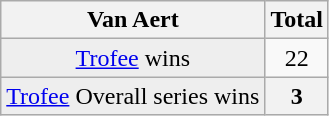<table class="wikitable plainrowheaders">
<tr>
<th scope="col">Van Aert</th>
<th scope="col">Total</th>
</tr>
<tr style="text-align:center;">
<td style="background:#eeeeee"><a href='#'>Trofee</a> wins</td>
<td>22</td>
</tr>
<tr style="text-align:center;">
<td style="background:#eeeeee"><a href='#'>Trofee</a> Overall series wins</td>
<th>3</th>
</tr>
</table>
